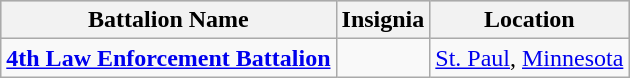<table class="wikitable" style="text-align:center;">
<tr style="background:#ccc;">
<th><strong>Battalion Name</strong></th>
<th><strong>Insignia</strong></th>
<th><strong>Location</strong></th>
</tr>
<tr>
<td><strong><a href='#'>4th Law Enforcement Battalion</a></strong></td>
<td></td>
<td><a href='#'>St. Paul</a>, <a href='#'>Minnesota</a></td>
</tr>
</table>
